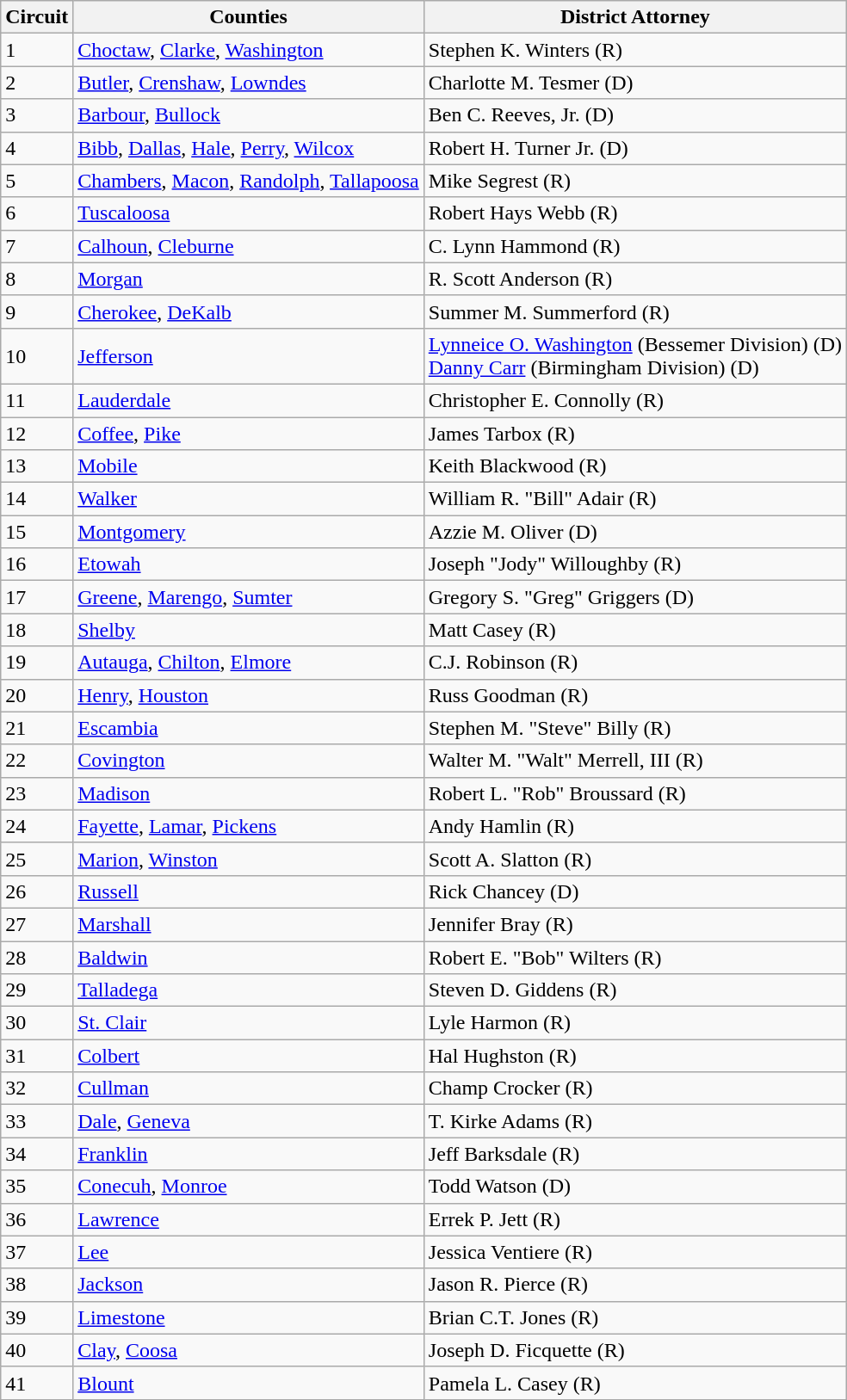<table class="wikitable">
<tr>
<th>Circuit</th>
<th>Counties</th>
<th>District Attorney</th>
</tr>
<tr>
<td>1</td>
<td><a href='#'>Choctaw</a>, <a href='#'>Clarke</a>, <a href='#'>Washington</a></td>
<td>Stephen K. Winters (R)</td>
</tr>
<tr>
<td>2</td>
<td><a href='#'>Butler</a>, <a href='#'>Crenshaw</a>, <a href='#'>Lowndes</a></td>
<td>Charlotte M. Tesmer (D)</td>
</tr>
<tr>
<td>3</td>
<td><a href='#'>Barbour</a>, <a href='#'>Bullock</a></td>
<td>Ben C. Reeves, Jr. (D)</td>
</tr>
<tr>
<td>4</td>
<td><a href='#'>Bibb</a>, <a href='#'>Dallas</a>, <a href='#'>Hale</a>, <a href='#'>Perry</a>, <a href='#'>Wilcox</a></td>
<td>Robert H. Turner Jr. (D)</td>
</tr>
<tr>
<td>5</td>
<td><a href='#'>Chambers</a>, <a href='#'>Macon</a>, <a href='#'>Randolph</a>, <a href='#'>Tallapoosa</a></td>
<td>Mike Segrest (R)</td>
</tr>
<tr>
<td>6</td>
<td><a href='#'>Tuscaloosa</a></td>
<td>Robert Hays Webb (R)</td>
</tr>
<tr>
<td>7</td>
<td><a href='#'>Calhoun</a>, <a href='#'>Cleburne</a></td>
<td>C. Lynn Hammond (R)</td>
</tr>
<tr>
<td>8</td>
<td><a href='#'>Morgan</a></td>
<td>R. Scott Anderson (R)</td>
</tr>
<tr>
<td>9</td>
<td><a href='#'>Cherokee</a>, <a href='#'>DeKalb</a></td>
<td>Summer M. Summerford (R)</td>
</tr>
<tr>
<td>10</td>
<td><a href='#'>Jefferson</a></td>
<td><a href='#'>Lynneice O. Washington</a> (Bessemer Division) (D)<br><a href='#'>Danny Carr</a> (Birmingham Division) (D)</td>
</tr>
<tr>
<td>11</td>
<td><a href='#'>Lauderdale</a></td>
<td>Christopher E. Connolly (R)</td>
</tr>
<tr>
<td>12</td>
<td><a href='#'>Coffee</a>, <a href='#'>Pike</a></td>
<td>James Tarbox (R)</td>
</tr>
<tr>
<td>13</td>
<td><a href='#'>Mobile</a></td>
<td>Keith Blackwood (R)</td>
</tr>
<tr>
<td>14</td>
<td><a href='#'>Walker</a></td>
<td>William R. "Bill" Adair (R)</td>
</tr>
<tr>
<td>15</td>
<td><a href='#'>Montgomery</a></td>
<td>Azzie M. Oliver (D)</td>
</tr>
<tr>
<td>16</td>
<td><a href='#'>Etowah</a></td>
<td>Joseph "Jody" Willoughby (R)</td>
</tr>
<tr>
<td>17</td>
<td><a href='#'>Greene</a>, <a href='#'>Marengo</a>, <a href='#'>Sumter</a></td>
<td>Gregory S. "Greg" Griggers (D)</td>
</tr>
<tr>
<td>18</td>
<td><a href='#'>Shelby</a></td>
<td>Matt Casey (R)</td>
</tr>
<tr>
<td>19</td>
<td><a href='#'>Autauga</a>, <a href='#'>Chilton</a>, <a href='#'>Elmore</a></td>
<td>C.J. Robinson (R)</td>
</tr>
<tr>
<td>20</td>
<td><a href='#'>Henry</a>, <a href='#'>Houston</a></td>
<td>Russ Goodman (R)</td>
</tr>
<tr>
<td>21</td>
<td><a href='#'>Escambia</a></td>
<td>Stephen M. "Steve" Billy (R)</td>
</tr>
<tr>
<td>22</td>
<td><a href='#'>Covington</a></td>
<td>Walter M. "Walt" Merrell, III (R)</td>
</tr>
<tr>
<td>23</td>
<td><a href='#'>Madison</a></td>
<td>Robert L. "Rob" Broussard (R)</td>
</tr>
<tr>
<td>24</td>
<td><a href='#'>Fayette</a>, <a href='#'>Lamar</a>, <a href='#'>Pickens</a></td>
<td>Andy Hamlin (R)</td>
</tr>
<tr>
<td>25</td>
<td><a href='#'>Marion</a>, <a href='#'>Winston</a></td>
<td>Scott A. Slatton (R)</td>
</tr>
<tr>
<td>26</td>
<td><a href='#'>Russell</a></td>
<td>Rick Chancey (D)</td>
</tr>
<tr>
<td>27</td>
<td><a href='#'>Marshall</a></td>
<td>Jennifer Bray (R)</td>
</tr>
<tr>
<td>28</td>
<td><a href='#'>Baldwin</a></td>
<td>Robert E. "Bob" Wilters (R)</td>
</tr>
<tr>
<td>29</td>
<td><a href='#'>Talladega</a></td>
<td>Steven D. Giddens (R)</td>
</tr>
<tr>
<td>30</td>
<td><a href='#'>St. Clair</a></td>
<td>Lyle Harmon (R)</td>
</tr>
<tr>
<td>31</td>
<td><a href='#'>Colbert</a></td>
<td>Hal Hughston (R)</td>
</tr>
<tr>
<td>32</td>
<td><a href='#'>Cullman</a></td>
<td>Champ Crocker (R)</td>
</tr>
<tr>
<td>33</td>
<td><a href='#'>Dale</a>, <a href='#'>Geneva</a></td>
<td>T. Kirke Adams (R)</td>
</tr>
<tr>
<td>34</td>
<td><a href='#'>Franklin</a></td>
<td>Jeff Barksdale (R)</td>
</tr>
<tr>
<td>35</td>
<td><a href='#'>Conecuh</a>, <a href='#'>Monroe</a></td>
<td>Todd Watson (D)</td>
</tr>
<tr>
<td>36</td>
<td><a href='#'>Lawrence</a></td>
<td>Errek P. Jett (R)</td>
</tr>
<tr>
<td>37</td>
<td><a href='#'>Lee</a></td>
<td>Jessica Ventiere (R)</td>
</tr>
<tr>
<td>38</td>
<td><a href='#'>Jackson</a></td>
<td>Jason R. Pierce (R)</td>
</tr>
<tr>
<td>39</td>
<td><a href='#'>Limestone</a></td>
<td>Brian C.T. Jones (R)</td>
</tr>
<tr>
<td>40</td>
<td><a href='#'>Clay</a>, <a href='#'>Coosa</a></td>
<td>Joseph D. Ficquette (R)</td>
</tr>
<tr>
<td>41</td>
<td><a href='#'>Blount</a></td>
<td>Pamela L. Casey (R)</td>
</tr>
</table>
